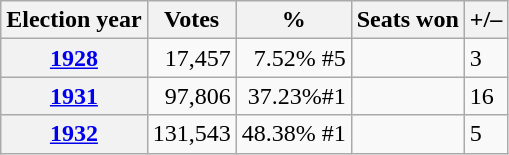<table class=wikitable style="text-align: right;">
<tr>
<th>Election year</th>
<th>Votes</th>
<th>%</th>
<th>Seats won</th>
<th>+/–</th>
</tr>
<tr>
<th><a href='#'>1928</a></th>
<td>17,457</td>
<td>7.52% #5</td>
<td align=left></td>
<td align=left> 3</td>
</tr>
<tr>
<th><a href='#'>1931</a></th>
<td>97,806</td>
<td>37.23%#1</td>
<td align=left></td>
<td align=left> 16</td>
</tr>
<tr>
<th><a href='#'>1932</a></th>
<td>131,543</td>
<td>48.38% #1</td>
<td align=left></td>
<td align=left> 5</td>
</tr>
</table>
